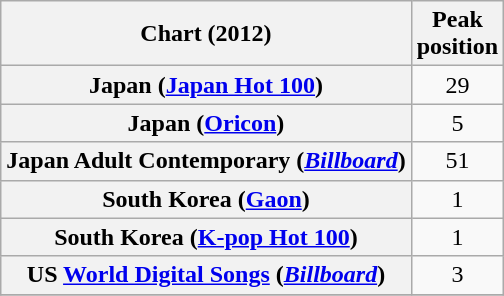<table class="wikitable plainrowheaders sortable" style="text-align:center">
<tr>
<th>Chart (2012)</th>
<th>Peak<br>position</th>
</tr>
<tr>
<th scope="row">Japan (<a href='#'>Japan Hot 100</a>)</th>
<td>29</td>
</tr>
<tr>
<th scope="row">Japan (<a href='#'>Oricon</a>)</th>
<td>5</td>
</tr>
<tr>
<th scope="row">Japan Adult Contemporary (<em><a href='#'>Billboard</a></em>)</th>
<td>51</td>
</tr>
<tr>
<th scope="row">South Korea (<a href='#'>Gaon</a>)</th>
<td>1</td>
</tr>
<tr>
<th scope="row">South Korea (<a href='#'>K-pop Hot 100</a>)</th>
<td>1</td>
</tr>
<tr>
<th scope="row">US <a href='#'>World Digital Songs</a> (<em><a href='#'>Billboard</a></em>)</th>
<td>3</td>
</tr>
<tr>
</tr>
</table>
